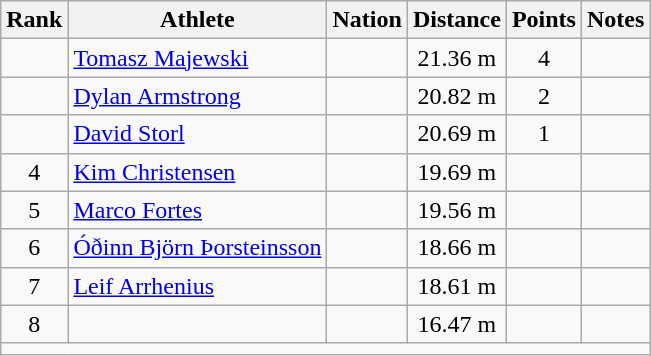<table class="wikitable mw-datatable sortable" style="text-align:center;">
<tr>
<th scope="col" style="width: 10px;">Rank</th>
<th scope="col">Athlete</th>
<th scope="col">Nation</th>
<th scope="col">Distance</th>
<th scope="col">Points</th>
<th scope="col">Notes</th>
</tr>
<tr>
<td></td>
<td align="left"><a href='#'>Tomasz Majewski</a></td>
<td align="left"></td>
<td>21.36 m</td>
<td>4</td>
<td></td>
</tr>
<tr>
<td></td>
<td align="left"><a href='#'>Dylan Armstrong</a></td>
<td align="left"></td>
<td>20.82 m</td>
<td>2</td>
<td></td>
</tr>
<tr>
<td></td>
<td align="left"><a href='#'>David Storl</a></td>
<td align="left"></td>
<td>20.69 m</td>
<td>1</td>
<td></td>
</tr>
<tr>
<td>4</td>
<td align="left"><a href='#'>Kim Christensen</a></td>
<td align="left"></td>
<td>19.69 m</td>
<td></td>
<td></td>
</tr>
<tr>
<td>5</td>
<td align="left"><a href='#'>Marco Fortes</a></td>
<td align="left"></td>
<td>19.56 m</td>
<td></td>
<td></td>
</tr>
<tr>
<td>6</td>
<td align="left"><a href='#'>Óðinn Björn Þorsteinsson</a></td>
<td align="left"></td>
<td>18.66 m</td>
<td></td>
<td></td>
</tr>
<tr>
<td>7</td>
<td align="left"><a href='#'>Leif Arrhenius</a></td>
<td align="left"></td>
<td>18.61 m</td>
<td></td>
<td></td>
</tr>
<tr>
<td>8</td>
<td align="left"></td>
<td align="left"></td>
<td>16.47 m</td>
<td></td>
<td></td>
</tr>
<tr class="sortbottom">
<td colspan="6"></td>
</tr>
</table>
